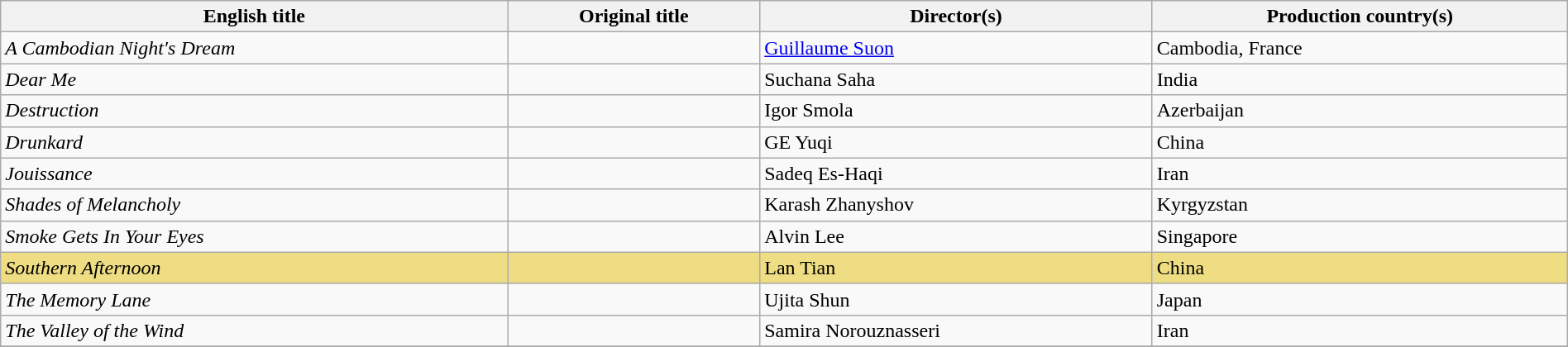<table class="sortable wikitable" style="width:100%; margin-bottom:4px" cellpadding="5">
<tr>
<th scope="col">English title</th>
<th scope="col">Original title</th>
<th scope="col">Director(s)</th>
<th scope="col">Production country(s)</th>
</tr>
<tr>
<td><em>A Cambodian Night′s Dream</em></td>
<td></td>
<td><a href='#'>Guillaume Suon</a></td>
<td>Cambodia, France</td>
</tr>
<tr>
<td><em>Dear Me</em></td>
<td></td>
<td>Suchana Saha</td>
<td>India</td>
</tr>
<tr>
<td><em>Destruction</em></td>
<td></td>
<td>Igor Smola</td>
<td>Azerbaijan</td>
</tr>
<tr>
<td><em>Drunkard</em></td>
<td></td>
<td>GE Yuqi</td>
<td>China</td>
</tr>
<tr>
<td><em>Jouissance</em></td>
<td></td>
<td>Sadeq Es-Haqi</td>
<td>Iran</td>
</tr>
<tr>
<td><em>Shades of Melancholy</em></td>
<td></td>
<td>Karash Zhanyshov</td>
<td>Kyrgyzstan</td>
</tr>
<tr>
<td><em>Smoke Gets In Your Eyes</em></td>
<td></td>
<td>Alvin Lee</td>
<td>Singapore</td>
</tr>
<tr style="background:#eedd82;">
<td><em>Southern Afternoon</em></td>
<td></td>
<td>Lan Tian</td>
<td>China</td>
</tr>
<tr>
<td><em>The Memory Lane</em></td>
<td></td>
<td>Ujita Shun</td>
<td>Japan</td>
</tr>
<tr>
<td><em>The Valley of the Wind</em></td>
<td></td>
<td>Samira Norouznasseri</td>
<td>Iran</td>
</tr>
<tr>
</tr>
</table>
